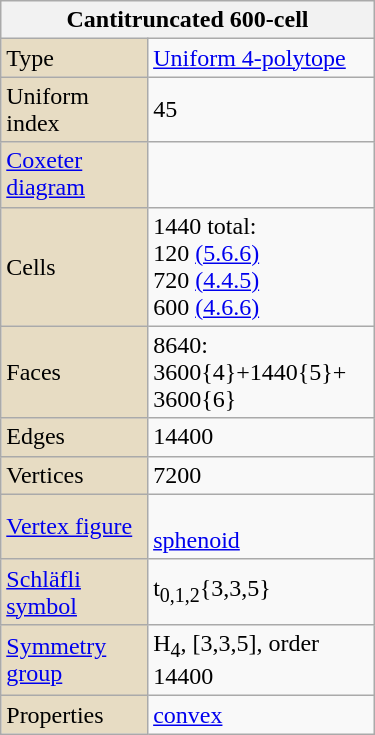<table class="wikitable" align="right" style="margin-left:10px" width="250">
<tr>
<th bgcolor=#e7dcc3 colspan=2>Cantitruncated 600-cell</th>
</tr>
<tr>
<td bgcolor=#e7dcc3>Type</td>
<td><a href='#'>Uniform 4-polytope</a></td>
</tr>
<tr>
<td bgcolor=#e7dcc3>Uniform index</td>
<td>45</td>
</tr>
<tr>
<td bgcolor=#e7dcc3><a href='#'>Coxeter diagram</a></td>
<td></td>
</tr>
<tr>
<td bgcolor=#e7dcc3>Cells</td>
<td>1440 total:<br>120 <a href='#'>(5.6.6)</a> <br>720 <a href='#'>(4.4.5)</a> <br>600 <a href='#'>(4.6.6)</a> </td>
</tr>
<tr>
<td bgcolor=#e7dcc3>Faces</td>
<td>8640:<br>3600{4}+1440{5}+<br>3600{6}</td>
</tr>
<tr>
<td bgcolor=#e7dcc3>Edges</td>
<td>14400</td>
</tr>
<tr>
<td bgcolor=#e7dcc3>Vertices</td>
<td>7200</td>
</tr>
<tr>
<td bgcolor=#e7dcc3><a href='#'>Vertex figure</a></td>
<td><br><a href='#'>sphenoid</a></td>
</tr>
<tr>
<td bgcolor=#e7dcc3><a href='#'>Schläfli symbol</a></td>
<td>t<sub>0,1,2</sub>{3,3,5}</td>
</tr>
<tr>
<td bgcolor=#e7dcc3><a href='#'>Symmetry group</a></td>
<td>H<sub>4</sub>, [3,3,5], order 14400</td>
</tr>
<tr>
<td bgcolor=#e7dcc3>Properties</td>
<td><a href='#'>convex</a></td>
</tr>
</table>
